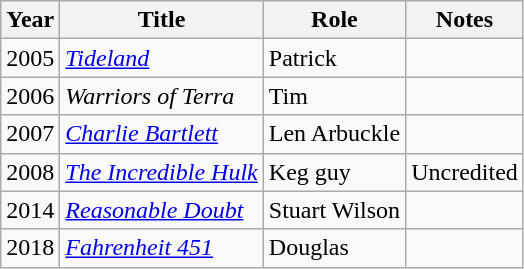<table class="wikitable sortable">
<tr>
<th>Year</th>
<th>Title</th>
<th>Role</th>
<th class="unsortable">Notes</th>
</tr>
<tr>
<td>2005</td>
<td><em><a href='#'>Tideland</a></em></td>
<td>Patrick</td>
<td></td>
</tr>
<tr>
<td>2006</td>
<td><em>Warriors of Terra</em></td>
<td>Tim</td>
<td></td>
</tr>
<tr>
<td>2007</td>
<td><em><a href='#'>Charlie Bartlett</a></em></td>
<td>Len Arbuckle</td>
<td></td>
</tr>
<tr>
<td>2008</td>
<td data-sort-value="Incredible Hulk, The"><em><a href='#'>The Incredible Hulk</a></em></td>
<td>Keg guy</td>
<td>Uncredited</td>
</tr>
<tr>
<td>2014</td>
<td><em><a href='#'>Reasonable Doubt</a></em></td>
<td>Stuart Wilson</td>
<td></td>
</tr>
<tr>
<td>2018</td>
<td><em><a href='#'>Fahrenheit 451</a></em></td>
<td>Douglas</td>
<td></td>
</tr>
</table>
